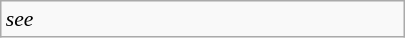<table class="wikitable floatright" style="font-size: 0.9em; width: 270px;">
<tr>
<td><em>see </em></td>
</tr>
</table>
